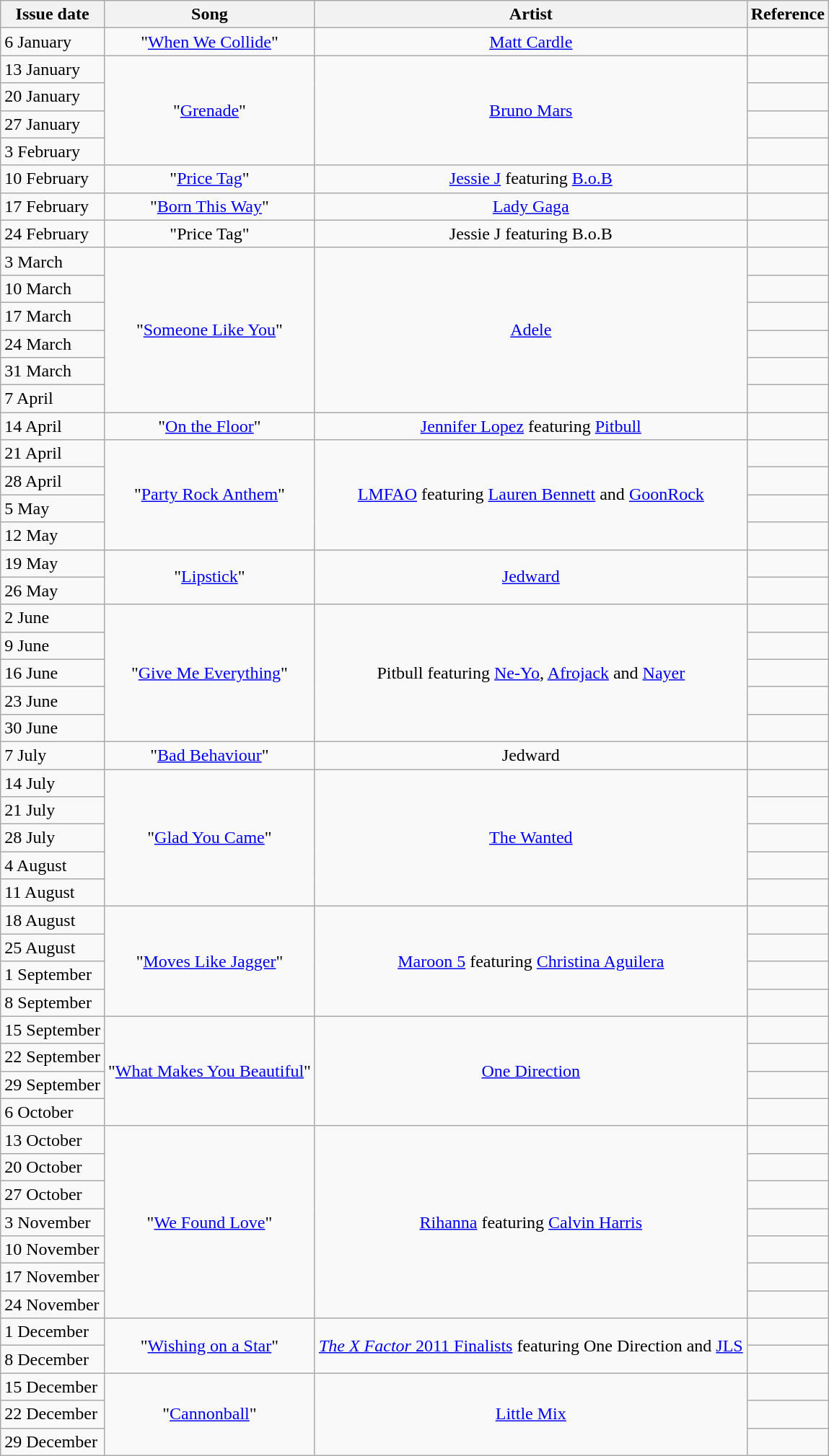<table class="wikitable">
<tr>
<th>Issue date</th>
<th>Song</th>
<th>Artist</th>
<th>Reference</th>
</tr>
<tr>
<td>6 January</td>
<td align="center">"<a href='#'>When We Collide</a>"</td>
<td align="center"><a href='#'>Matt Cardle</a></td>
<td align="center"></td>
</tr>
<tr>
<td>13 January</td>
<td align="center" rowspan="4">"<a href='#'>Grenade</a>"</td>
<td align="center" rowspan="4"><a href='#'>Bruno Mars</a></td>
<td align="center"></td>
</tr>
<tr>
<td>20 January</td>
<td align="center"></td>
</tr>
<tr>
<td>27 January</td>
<td align="center"></td>
</tr>
<tr>
<td>3 February</td>
<td align="center"></td>
</tr>
<tr>
<td>10 February</td>
<td align="center">"<a href='#'>Price Tag</a>"</td>
<td align="center"><a href='#'>Jessie J</a> featuring <a href='#'>B.o.B</a></td>
<td align="center"></td>
</tr>
<tr>
<td>17 February</td>
<td align="center">"<a href='#'>Born This Way</a>"</td>
<td align="center"><a href='#'>Lady Gaga</a></td>
<td align="center"></td>
</tr>
<tr>
<td>24 February</td>
<td align="center">"Price Tag"</td>
<td align="center">Jessie J featuring B.o.B</td>
<td align="center"></td>
</tr>
<tr>
<td>3 March</td>
<td align="center" rowspan="6">"<a href='#'>Someone Like You</a>"</td>
<td align="center" rowspan="6"><a href='#'>Adele</a></td>
<td align="center"></td>
</tr>
<tr>
<td>10 March</td>
<td align="center"></td>
</tr>
<tr>
<td>17 March</td>
<td align="center"></td>
</tr>
<tr>
<td>24 March</td>
<td align="center"></td>
</tr>
<tr>
<td>31 March</td>
<td align="center"></td>
</tr>
<tr>
<td>7 April</td>
<td align="center"></td>
</tr>
<tr>
<td>14 April</td>
<td align="center">"<a href='#'>On the Floor</a>"</td>
<td align="center"><a href='#'>Jennifer Lopez</a> featuring <a href='#'>Pitbull</a></td>
<td align="center"></td>
</tr>
<tr>
<td>21 April</td>
<td align="center" rowspan="4">"<a href='#'>Party Rock Anthem</a>"</td>
<td align="center" rowspan="4"><a href='#'>LMFAO</a> featuring <a href='#'>Lauren Bennett</a> and <a href='#'>GoonRock</a></td>
<td align="center"></td>
</tr>
<tr>
<td>28 April</td>
<td align="center"></td>
</tr>
<tr>
<td>5 May</td>
<td align="center"></td>
</tr>
<tr>
<td>12 May</td>
<td align="center"></td>
</tr>
<tr>
<td>19 May</td>
<td align="center" rowspan="2">"<a href='#'>Lipstick</a>"</td>
<td align="center" rowspan="2"><a href='#'>Jedward</a></td>
<td align="center"></td>
</tr>
<tr>
<td>26 May</td>
<td align="center"></td>
</tr>
<tr>
<td>2 June</td>
<td align="center" rowspan="5">"<a href='#'>Give Me Everything</a>"</td>
<td align="center" rowspan="5">Pitbull featuring <a href='#'>Ne-Yo</a>, <a href='#'>Afrojack</a> and <a href='#'>Nayer</a></td>
<td align="center"></td>
</tr>
<tr>
<td>9 June</td>
<td align="center"></td>
</tr>
<tr>
<td>16 June</td>
<td align="center"></td>
</tr>
<tr>
<td>23 June</td>
<td align="center"></td>
</tr>
<tr>
<td>30 June</td>
<td align="center"></td>
</tr>
<tr>
<td>7 July</td>
<td align="center">"<a href='#'>Bad Behaviour</a>"</td>
<td align="center">Jedward</td>
<td align="center"></td>
</tr>
<tr>
<td>14 July</td>
<td align="center" rowspan="5">"<a href='#'>Glad You Came</a>"</td>
<td align="center" rowspan="5"><a href='#'>The Wanted</a></td>
<td align="center"></td>
</tr>
<tr>
<td>21 July</td>
<td align="center"></td>
</tr>
<tr>
<td>28 July</td>
<td align="center"></td>
</tr>
<tr>
<td>4 August</td>
<td align="center"></td>
</tr>
<tr>
<td>11 August</td>
<td align="center"></td>
</tr>
<tr>
<td>18 August</td>
<td align="center" rowspan="4">"<a href='#'>Moves Like Jagger</a>"</td>
<td align="center" rowspan="4"><a href='#'>Maroon 5</a> featuring <a href='#'>Christina Aguilera</a></td>
<td align="center"></td>
</tr>
<tr>
<td>25 August</td>
<td align="center"></td>
</tr>
<tr>
<td>1 September</td>
<td align="center"></td>
</tr>
<tr>
<td>8 September</td>
<td align="center"></td>
</tr>
<tr>
<td>15 September</td>
<td align="center" rowspan="4">"<a href='#'>What Makes You Beautiful</a>"</td>
<td align="center" rowspan="4"><a href='#'>One Direction</a></td>
<td align="center"></td>
</tr>
<tr>
<td>22 September</td>
<td align="center"></td>
</tr>
<tr>
<td>29 September</td>
<td align="center"></td>
</tr>
<tr>
<td>6 October</td>
<td align="center"></td>
</tr>
<tr>
<td>13 October</td>
<td align="center" rowspan="7">"<a href='#'>We Found Love</a>"</td>
<td align="center" rowspan="7"><a href='#'>Rihanna</a> featuring <a href='#'>Calvin Harris</a></td>
<td align="center"></td>
</tr>
<tr>
<td>20 October</td>
<td align="center"></td>
</tr>
<tr>
<td>27 October</td>
<td align="center"></td>
</tr>
<tr>
<td>3 November</td>
<td align="center"></td>
</tr>
<tr>
<td>10 November</td>
<td align="center"></td>
</tr>
<tr>
<td>17 November</td>
<td align="center"></td>
</tr>
<tr>
<td>24 November</td>
<td align="center"></td>
</tr>
<tr>
<td>1 December</td>
<td align="center" rowspan="2">"<a href='#'>Wishing on a Star</a>"</td>
<td align="center" rowspan="2"><a href='#'><em>The X Factor</em> 2011 Finalists</a> featuring One Direction and <a href='#'>JLS</a></td>
<td align="center"></td>
</tr>
<tr>
<td>8 December</td>
<td align="center"></td>
</tr>
<tr>
<td>15 December</td>
<td align="center" rowspan="3">"<a href='#'>Cannonball</a>"</td>
<td align="center" rowspan="3"><a href='#'>Little Mix</a></td>
<td align="center"></td>
</tr>
<tr>
<td>22 December</td>
<td align="center"></td>
</tr>
<tr>
<td>29 December</td>
<td align="center"></td>
</tr>
</table>
